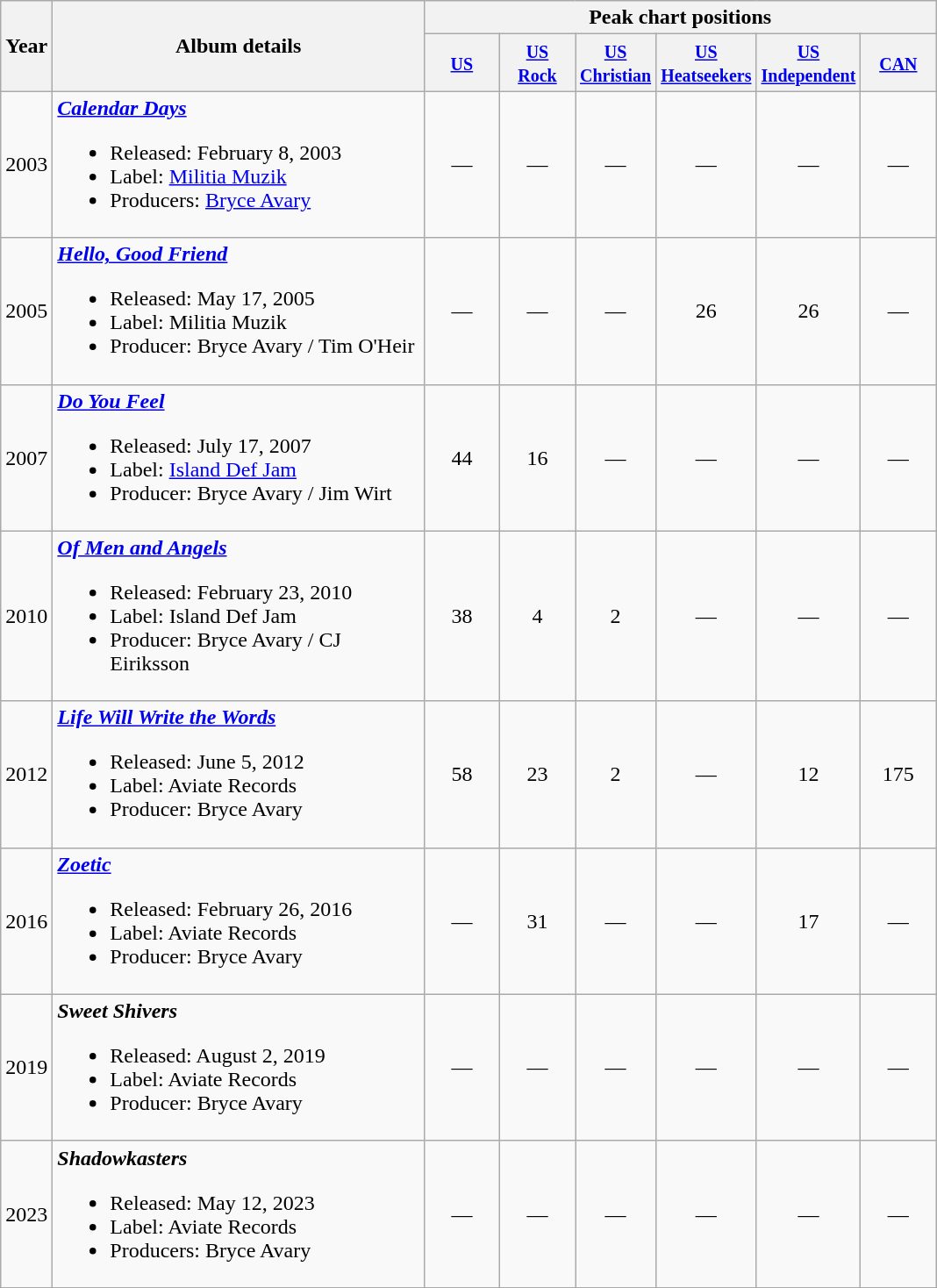<table class="wikitable">
<tr>
<th rowspan="2">Year</th>
<th width="275px" rowspan="2">Album details</th>
<th colspan="6">Peak chart positions</th>
</tr>
<tr>
<th width="50px"><small><a href='#'>US</a><br></small></th>
<th width="50px"><small><a href='#'>US<br>Rock</a></small></th>
<th width="50px"><small><a href='#'>US<br>Christian</a></small></th>
<th width="50px"><small><a href='#'>US<br>Heatseekers</a></small></th>
<th width="50px"><small><a href='#'>US<br>Independent</a></small></th>
<th width="50px"><small><a href='#'>CAN</a></small></th>
</tr>
<tr>
<td>2003</td>
<td><strong><em><a href='#'>Calendar Days</a></em></strong><br><ul><li>Released: February 8, 2003</li><li>Label: <a href='#'>Militia Muzik</a></li><li>Producers:  <a href='#'>Bryce Avary</a></li></ul></td>
<td align="center">—</td>
<td align="center">—</td>
<td align="center">—</td>
<td align="center">—</td>
<td align="center">—</td>
<td align="center">—</td>
</tr>
<tr>
<td>2005</td>
<td><strong><em><a href='#'>Hello, Good Friend</a></em></strong><br><ul><li>Released: May 17, 2005</li><li>Label: Militia Muzik</li><li>Producer: Bryce Avary / Tim O'Heir</li></ul></td>
<td align="center">—</td>
<td align="center">—</td>
<td align="center">—</td>
<td align="center">26</td>
<td align="center">26</td>
<td align="center">—</td>
</tr>
<tr>
<td>2007</td>
<td><strong><em><a href='#'>Do You Feel</a></em></strong><br><ul><li>Released: July 17, 2007</li><li>Label: <a href='#'>Island Def Jam</a></li><li>Producer: Bryce Avary / Jim Wirt</li></ul></td>
<td align="center">44</td>
<td align="center">16</td>
<td align="center">—</td>
<td align="center">—</td>
<td align="center">—</td>
<td align="center">—</td>
</tr>
<tr>
<td>2010</td>
<td><strong><em><a href='#'>Of Men and Angels</a></em></strong><br><ul><li>Released: February 23, 2010</li><li>Label: Island Def Jam</li><li>Producer: Bryce Avary / CJ Eiriksson</li></ul></td>
<td align="center">38</td>
<td align="center">4</td>
<td align="center">2</td>
<td align="center">—</td>
<td align="center">—</td>
<td align="center">—</td>
</tr>
<tr>
<td>2012</td>
<td><strong><em><a href='#'>Life Will Write the Words</a></em></strong><br><ul><li>Released: June 5, 2012</li><li>Label: Aviate Records</li><li>Producer: Bryce Avary</li></ul></td>
<td align="center">58</td>
<td align="center">23</td>
<td align="center">2</td>
<td align="center">—</td>
<td align="center">12</td>
<td align="center">175</td>
</tr>
<tr>
<td>2016</td>
<td><strong><em><a href='#'>Zoetic</a></em></strong><br><ul><li>Released: February 26, 2016</li><li>Label: Aviate Records</li><li>Producer: Bryce Avary</li></ul></td>
<td align="center">—</td>
<td align="center">31</td>
<td align="center">—</td>
<td align="center">—</td>
<td align="center">17</td>
<td align="center">—</td>
</tr>
<tr>
<td>2019</td>
<td><strong><em>Sweet Shivers</em></strong><br><ul><li>Released: August 2, 2019</li><li>Label: Aviate Records</li><li>Producer: Bryce Avary</li></ul></td>
<td align="center">—</td>
<td align="center">—</td>
<td align="center">—</td>
<td align="center">—</td>
<td align="center">—</td>
<td align="center">—</td>
</tr>
<tr>
<td>2023</td>
<td><strong><em>Shadowkasters</em></strong><br><ul><li>Released: May 12, 2023</li><li>Label: Aviate Records</li><li>Producers:  Bryce Avary</li></ul></td>
<td align="center">—</td>
<td align="center">—</td>
<td align="center">—</td>
<td align="center">—</td>
<td align="center">—</td>
<td align="center">—</td>
</tr>
<tr>
</tr>
</table>
